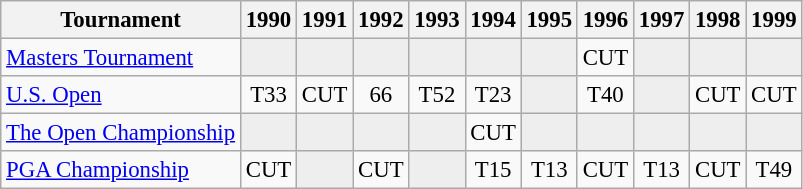<table class="wikitable" style="font-size:95%;text-align:center;">
<tr>
<th>Tournament</th>
<th>1990</th>
<th>1991</th>
<th>1992</th>
<th>1993</th>
<th>1994</th>
<th>1995</th>
<th>1996</th>
<th>1997</th>
<th>1998</th>
<th>1999</th>
</tr>
<tr>
<td align=left><a href='#'>Masters Tournament</a></td>
<td style="background:#eeeeee;"></td>
<td style="background:#eeeeee;"></td>
<td style="background:#eeeeee;"></td>
<td style="background:#eeeeee;"></td>
<td style="background:#eeeeee;"></td>
<td style="background:#eeeeee;"></td>
<td>CUT</td>
<td style="background:#eeeeee;"></td>
<td style="background:#eeeeee;"></td>
<td style="background:#eeeeee;"></td>
</tr>
<tr>
<td align=left><a href='#'>U.S. Open</a></td>
<td>T33</td>
<td>CUT</td>
<td>66</td>
<td>T52</td>
<td>T23</td>
<td style="background:#eeeeee;"></td>
<td>T40</td>
<td style="background:#eeeeee;"></td>
<td>CUT</td>
<td>CUT</td>
</tr>
<tr>
<td align=left><a href='#'>The Open Championship</a></td>
<td style="background:#eeeeee;"></td>
<td style="background:#eeeeee;"></td>
<td style="background:#eeeeee;"></td>
<td style="background:#eeeeee;"></td>
<td>CUT</td>
<td style="background:#eeeeee;"></td>
<td style="background:#eeeeee;"></td>
<td style="background:#eeeeee;"></td>
<td style="background:#eeeeee;"></td>
<td style="background:#eeeeee;"></td>
</tr>
<tr>
<td align=left><a href='#'>PGA Championship</a></td>
<td>CUT</td>
<td style="background:#eeeeee;"></td>
<td>CUT</td>
<td style="background:#eeeeee;"></td>
<td>T15</td>
<td>T13</td>
<td>CUT</td>
<td>T13</td>
<td>CUT</td>
<td>T49</td>
</tr>
</table>
